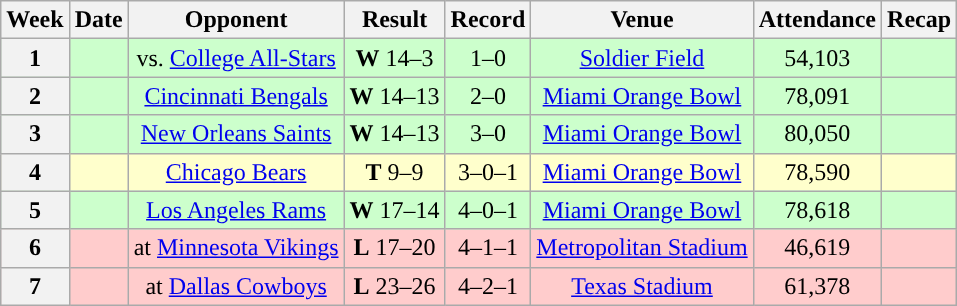<table class="wikitable" style="text-align:center">
<tr>
<th>Week</th>
<th>Date</th>
<th>Opponent</th>
<th>Result</th>
<th>Record</th>
<th>Venue</th>
<th>Attendance</th>
<th>Recap</th>
</tr>
<tr style="background:#cfc">
<th>1</th>
<td></td>
<td>vs. <a href='#'>College All-Stars</a></td>
<td><strong>W</strong> 14–3</td>
<td>1–0</td>
<td><a href='#'>Soldier Field</a> </td>
<td>54,103</td>
<td></td>
</tr>
<tr style="background:#cfc">
<th>2</th>
<td></td>
<td><a href='#'>Cincinnati Bengals</a></td>
<td><strong>W</strong> 14–13</td>
<td>2–0</td>
<td><a href='#'>Miami Orange Bowl</a></td>
<td>78,091</td>
<td></td>
</tr>
<tr style="background:#cfc">
<th>3</th>
<td></td>
<td><a href='#'>New Orleans Saints</a></td>
<td><strong>W</strong> 14–13</td>
<td>3–0</td>
<td><a href='#'>Miami Orange Bowl</a></td>
<td>80,050</td>
<td></td>
</tr>
<tr style="background:#ffc">
<th>4</th>
<td></td>
<td><a href='#'>Chicago Bears</a></td>
<td><strong>T</strong> 9–9</td>
<td>3–0–1</td>
<td><a href='#'>Miami Orange Bowl</a></td>
<td>78,590</td>
<td></td>
</tr>
<tr style="background:#cfc">
<th>5</th>
<td></td>
<td><a href='#'>Los Angeles Rams</a></td>
<td><strong>W</strong> 17–14</td>
<td>4–0–1</td>
<td><a href='#'>Miami Orange Bowl</a></td>
<td>78,618</td>
<td></td>
</tr>
<tr style="background:#fcc">
<th>6</th>
<td></td>
<td>at <a href='#'>Minnesota Vikings</a></td>
<td><strong>L</strong> 17–20</td>
<td>4–1–1</td>
<td><a href='#'>Metropolitan Stadium</a></td>
<td>46,619</td>
<td></td>
</tr>
<tr style="background:#fcc">
<th>7</th>
<td></td>
<td>at <a href='#'>Dallas Cowboys</a></td>
<td><strong>L</strong> 23–26</td>
<td>4–2–1</td>
<td><a href='#'>Texas Stadium</a></td>
<td>61,378</td>
<td></td>
</tr>
</table>
